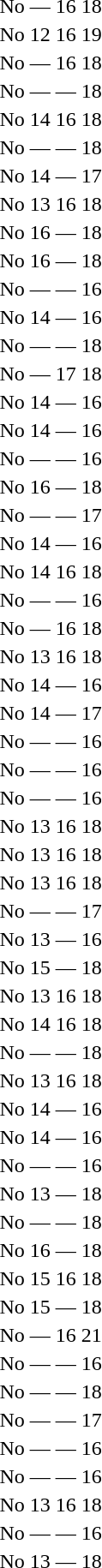<table>
<tr>
<td style=text-align:left></td>
<td>No</td>
<td colspan=4>—</td>
<td colspan=4>16</td>
<td colspan=4>18</td>
<td style=text-align:left;width:11em></td>
</tr>
<tr>
<td style=text-align:left></td>
<td>No</td>
<td colspan=4>12</td>
<td colspan=4>16</td>
<td colspan=4>19</td>
<td style=text-align:left></td>
</tr>
<tr>
<td style=text-align:left></td>
<td>No</td>
<td colspan=4>—</td>
<td colspan=4>16</td>
<td colspan=4>18</td>
<td style=text-align:left></td>
</tr>
<tr>
<td style=text-align:left></td>
<td>No</td>
<td colspan=4>—</td>
<td colspan=4>—</td>
<td colspan=4>18</td>
<td style=text-align:left></td>
</tr>
<tr>
<td style=text-align:left></td>
<td>No</td>
<td colspan=4>14</td>
<td colspan=4>16</td>
<td colspan=4>18</td>
<td style=text-align:left></td>
</tr>
<tr>
<td style=text-align:left></td>
<td>No</td>
<td colspan=4>—</td>
<td colspan=4>—</td>
<td colspan=4>18</td>
<td style=text-align:left></td>
</tr>
<tr>
<td style=text-align:left></td>
<td>No</td>
<td colspan=4>14</td>
<td colspan=4>—</td>
<td colspan=4>17</td>
<td></td>
</tr>
<tr>
<td style=text-align:left></td>
<td>No</td>
<td colspan=4>13</td>
<td colspan=4>16</td>
<td colspan=4>18</td>
<td style=text-align:left></td>
</tr>
<tr>
<td style=text-align:left></td>
<td>No</td>
<td colspan=4>16</td>
<td colspan=4>—</td>
<td colspan=4>18</td>
<td style=text-align:left></td>
</tr>
<tr>
<td style=text-align:left></td>
<td>No</td>
<td colspan=4>16</td>
<td colspan=4>—</td>
<td colspan=4>18</td>
<td style=text-align:left></td>
</tr>
<tr>
<td style=text-align:left></td>
<td>No</td>
<td colspan=4>—</td>
<td colspan=4>—</td>
<td colspan=4>16</td>
<td style=text-align:left></td>
</tr>
<tr>
<td style=text-align:left></td>
<td>No</td>
<td colspan=4>14</td>
<td colspan=4>—</td>
<td colspan=4>16</td>
<td style=text-align:left></td>
</tr>
<tr>
<td style=text-align:left></td>
<td>No</td>
<td colspan=4>—</td>
<td colspan=4>—</td>
<td colspan=4>18</td>
<td style=text-align:left></td>
</tr>
<tr>
<td style=text-align:left></td>
<td>No</td>
<td colspan=4>—</td>
<td colspan=4>17</td>
<td colspan=4>18</td>
<td style=text-align:left></td>
</tr>
<tr>
<td style=text-align:left></td>
<td>No</td>
<td colspan=4>14</td>
<td colspan=4>—</td>
<td colspan=4>16</td>
<td style=text-align:left></td>
</tr>
<tr>
<td style=text-align:left></td>
<td>No</td>
<td colspan=4>14</td>
<td colspan=4>—</td>
<td colspan=4>16</td>
<td></td>
</tr>
<tr>
<td style=text-align:left></td>
<td>No</td>
<td colspan=4>—</td>
<td colspan=4>—</td>
<td colspan=4>16</td>
<td style=text-align:left></td>
</tr>
<tr>
<td style=text-align:left></td>
<td>No</td>
<td colspan=4>16</td>
<td colspan=4>—</td>
<td colspan=4>18</td>
<td style=text-align:left></td>
</tr>
<tr>
<td style=text-align:left></td>
<td>No</td>
<td colspan=4>—</td>
<td colspan=4>—</td>
<td colspan=4>17</td>
<td style=text-align:left></td>
</tr>
<tr>
<td style=text-align:left></td>
<td>No</td>
<td colspan=4>14</td>
<td colspan=4>—</td>
<td colspan=4>16</td>
<td></td>
</tr>
<tr>
<td style=text-align:left></td>
<td>No</td>
<td colspan=4>14</td>
<td colspan=4>16</td>
<td colspan=4>18</td>
<td style=text-align:left></td>
</tr>
<tr>
<td style=text-align:left></td>
<td>No</td>
<td colspan=4>—</td>
<td colspan=4>—</td>
<td colspan=4>16</td>
<td style=text-align:left></td>
</tr>
<tr>
<td style=text-align:left></td>
<td>No</td>
<td colspan=4>—</td>
<td colspan=4>16</td>
<td colspan=4>18</td>
<td style=text-align:left></td>
</tr>
<tr>
<td style=text-align:left></td>
<td>No</td>
<td colspan=4>13</td>
<td colspan=4>16</td>
<td colspan=4>18</td>
<td style=text-align:left></td>
</tr>
<tr>
<td style=text-align:left></td>
<td>No</td>
<td colspan=4>14</td>
<td colspan=4>—</td>
<td colspan=4>16</td>
<td style=text-align:left></td>
</tr>
<tr>
<td style=text-align:left></td>
<td>No</td>
<td colspan=4>14</td>
<td colspan=4>—</td>
<td colspan=4>17</td>
<td></td>
</tr>
<tr>
<td style=text-align:left></td>
<td>No</td>
<td colspan=4>—</td>
<td colspan=4>—</td>
<td colspan=4>16</td>
<td style=text-align:left></td>
</tr>
<tr>
<td style=text-align:left></td>
<td>No</td>
<td colspan=4>—</td>
<td colspan=4>—</td>
<td colspan=4>16</td>
<td style=text-align:left></td>
</tr>
<tr>
<td style=text-align:left></td>
<td>No</td>
<td colspan=4>—</td>
<td colspan=4>—</td>
<td colspan=4>16</td>
<td></td>
</tr>
<tr>
<td style=text-align:left></td>
<td>No</td>
<td colspan=4>13</td>
<td colspan=4>16</td>
<td colspan=4>18</td>
<td style=text-align:left></td>
</tr>
<tr>
<td style=text-align:left></td>
<td>No</td>
<td colspan=4>13</td>
<td colspan=4>16</td>
<td colspan=4>18</td>
<td style=text-align:left></td>
</tr>
<tr>
<td style=text-align:left></td>
<td>No</td>
<td colspan=4>13</td>
<td colspan=4>16</td>
<td colspan=4>18</td>
<td style=text-align:left></td>
</tr>
<tr>
<td style=text-align:left></td>
<td>No</td>
<td colspan=4>—</td>
<td colspan=4>—</td>
<td colspan=4>17</td>
<td style=text-align:left></td>
</tr>
<tr>
<td style=text-align:left></td>
<td>No</td>
<td colspan=4>13</td>
<td colspan=4>—</td>
<td colspan=4>16</td>
<td style=text-align:left></td>
</tr>
<tr>
<td style=text-align:left></td>
<td>No</td>
<td colspan=4>15</td>
<td colspan=4>—</td>
<td colspan=4>18</td>
<td></td>
</tr>
<tr>
<td style=text-align:left></td>
<td>No</td>
<td colspan=4>13</td>
<td colspan=4>16</td>
<td colspan=4>18</td>
<td style=text-align:left></td>
</tr>
<tr>
<td style=text-align:left></td>
<td>No</td>
<td colspan=4>14</td>
<td colspan=4>16</td>
<td colspan=4>18</td>
<td style=text-align:left></td>
</tr>
<tr>
<td style=text-align:left></td>
<td>No</td>
<td colspan=4>—</td>
<td colspan=4>—</td>
<td colspan=4>18</td>
<td style=text-align:left></td>
</tr>
<tr>
<td style=text-align:left></td>
<td>No</td>
<td colspan=4>13</td>
<td colspan=4>16</td>
<td colspan=4>18</td>
<td style=text-align:left></td>
</tr>
<tr>
<td style=text-align:left></td>
<td>No</td>
<td colspan=4>14</td>
<td colspan=4>—</td>
<td colspan=4>16</td>
<td style=text-align:left></td>
</tr>
<tr>
<td style=text-align:left></td>
<td>No</td>
<td colspan=4>14</td>
<td colspan=4>—</td>
<td colspan=4>16</td>
<td style=text-align:left></td>
</tr>
<tr>
<td style=text-align:left></td>
<td>No</td>
<td colspan=4>—</td>
<td colspan=4>—</td>
<td colspan=4>16</td>
<td></td>
</tr>
<tr>
<td style=text-align:left></td>
<td>No</td>
<td colspan=4>13</td>
<td colspan=4>—</td>
<td colspan=4>18</td>
<td style=text-align:left></td>
</tr>
<tr>
<td style=text-align:left></td>
<td>No</td>
<td colspan=4>—</td>
<td colspan=4>—</td>
<td colspan=4>18</td>
<td style=text-align:left></td>
</tr>
<tr>
<td style=text-align:left></td>
<td>No</td>
<td colspan=4>16</td>
<td colspan=4>—</td>
<td colspan=4>18</td>
<td style=text-align:left></td>
</tr>
<tr>
<td style=text-align:left></td>
<td>No</td>
<td colspan=4>15</td>
<td colspan=4>16</td>
<td colspan=4>18</td>
<td style=text-align:left></td>
</tr>
<tr>
<td style=text-align:left></td>
<td>No</td>
<td colspan=4>15</td>
<td colspan=4>—</td>
<td colspan=4>18</td>
<td style=text-align:left></td>
</tr>
<tr>
<td style=text-align:left></td>
<td>No</td>
<td colspan=4>—</td>
<td colspan=4>16</td>
<td colspan=4>21</td>
<td style=text-align:left></td>
</tr>
<tr>
<td style=text-align:left></td>
<td>No</td>
<td colspan=4>—</td>
<td colspan=4>—</td>
<td colspan=4>16</td>
<td style=text-align:left></td>
</tr>
<tr>
<td style=text-align:left></td>
<td>No</td>
<td colspan=4>—</td>
<td colspan=4>—</td>
<td colspan=4>18</td>
<td style=text-align:left></td>
</tr>
<tr>
<td style=text-align:left></td>
<td>No</td>
<td colspan=4>—</td>
<td colspan=4>—</td>
<td colspan=4>17</td>
<td></td>
</tr>
<tr>
<td style=text-align:left></td>
<td>No</td>
<td colspan=4>—</td>
<td colspan=4>—</td>
<td colspan=4>16</td>
<td style=text-align:left></td>
</tr>
<tr>
<td style=text-align:left></td>
<td>No</td>
<td colspan=4>—</td>
<td colspan=4>—</td>
<td colspan=4>16</td>
<td style=text-align:left></td>
</tr>
<tr>
<td style=text-align:left></td>
<td>No</td>
<td colspan=4>13</td>
<td colspan=4>16</td>
<td colspan=4>18</td>
<td></td>
</tr>
<tr>
<td style=text-align:left></td>
<td>No</td>
<td colspan=4>—</td>
<td colspan=4>—</td>
<td colspan=4>16</td>
<td style=text-align:left></td>
</tr>
<tr>
<td style=text-align:left></td>
<td>No</td>
<td colspan=4>13</td>
<td colspan=4>—</td>
<td colspan=4>18</td>
<td style=text-align:left></td>
</tr>
</table>
